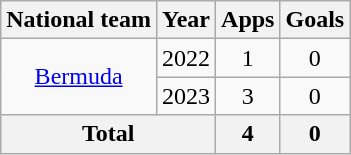<table class="wikitable" style="text-align:center">
<tr>
<th>National team</th>
<th>Year</th>
<th>Apps</th>
<th>Goals</th>
</tr>
<tr>
<td rowspan=2><a href='#'>Bermuda</a></td>
<td>2022</td>
<td>1</td>
<td>0</td>
</tr>
<tr>
<td>2023</td>
<td>3</td>
<td>0</td>
</tr>
<tr>
<th colspan="2">Total</th>
<th>4</th>
<th>0</th>
</tr>
</table>
